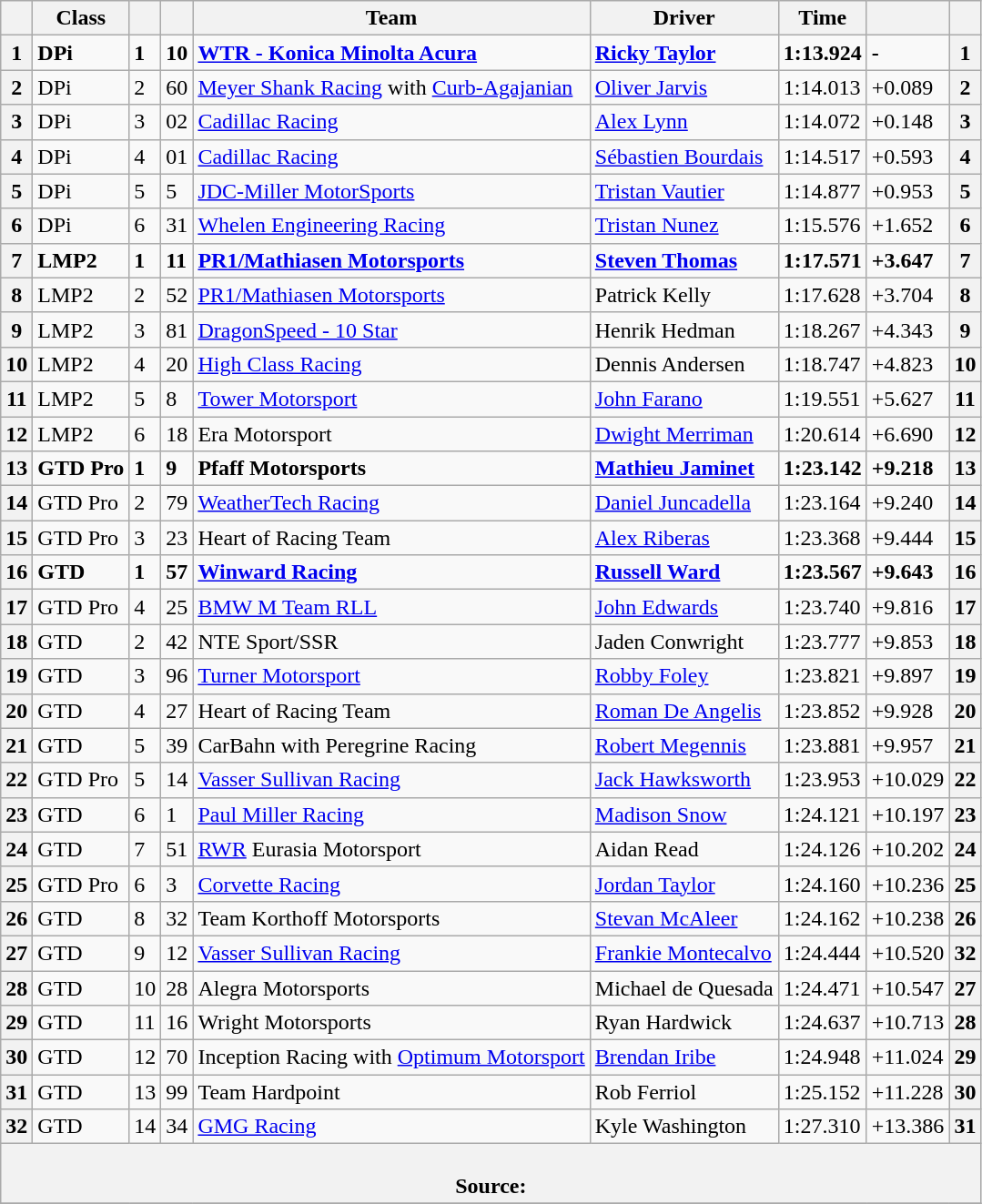<table class="wikitable">
<tr>
<th scope="col"></th>
<th scope="col">Class</th>
<th scope="col"></th>
<th scope="col"></th>
<th scope="col">Team</th>
<th scope="col">Driver</th>
<th scope="col">Time</th>
<th scope="col"></th>
<th scope="col"></th>
</tr>
<tr style="font-weight:bold">
<th scope="row">1</th>
<td>DPi</td>
<td>1</td>
<td>10</td>
<td> <a href='#'>WTR - Konica Minolta Acura</a></td>
<td><strong> <a href='#'>Ricky Taylor</a></strong></td>
<td>1:13.924</td>
<td><strong>-</strong></td>
<th>1</th>
</tr>
<tr>
<th scope="row">2</th>
<td>DPi</td>
<td>2</td>
<td>60</td>
<td> <a href='#'>Meyer Shank Racing</a> with <a href='#'>Curb-Agajanian</a></td>
<td> <a href='#'>Oliver Jarvis</a></td>
<td>1:14.013</td>
<td>+0.089</td>
<th>2</th>
</tr>
<tr>
<th scope="row">3</th>
<td>DPi</td>
<td>3</td>
<td>02</td>
<td> <a href='#'>Cadillac Racing</a></td>
<td> <a href='#'>Alex Lynn</a></td>
<td>1:14.072</td>
<td>+0.148</td>
<th>3</th>
</tr>
<tr>
<th scope="row">4</th>
<td>DPi</td>
<td>4</td>
<td>01</td>
<td> <a href='#'>Cadillac Racing</a></td>
<td> <a href='#'>Sébastien Bourdais</a></td>
<td>1:14.517</td>
<td>+0.593</td>
<th>4</th>
</tr>
<tr>
<th scope="row">5</th>
<td>DPi</td>
<td>5</td>
<td>5</td>
<td> <a href='#'>JDC-Miller MotorSports</a></td>
<td> <a href='#'>Tristan Vautier</a></td>
<td>1:14.877</td>
<td>+0.953</td>
<th>5</th>
</tr>
<tr>
<th scope="row">6</th>
<td>DPi</td>
<td>6</td>
<td>31</td>
<td> <a href='#'>Whelen Engineering Racing</a></td>
<td> <a href='#'>Tristan Nunez</a></td>
<td>1:15.576</td>
<td>+1.652</td>
<th>6</th>
</tr>
<tr style="font-weight:bold">
<th scope="row">7</th>
<td>LMP2</td>
<td>1</td>
<td>11</td>
<td> <a href='#'>PR1/Mathiasen Motorsports</a></td>
<td> <a href='#'>Steven Thomas</a></td>
<td>1:17.571</td>
<td>+3.647</td>
<th>7</th>
</tr>
<tr>
<th scope="row">8</th>
<td>LMP2</td>
<td>2</td>
<td>52</td>
<td> <a href='#'>PR1/Mathiasen Motorsports</a></td>
<td> Patrick Kelly</td>
<td>1:17.628</td>
<td>+3.704</td>
<th>8</th>
</tr>
<tr>
<th scope="row">9</th>
<td>LMP2</td>
<td>3</td>
<td>81</td>
<td> <a href='#'>DragonSpeed - 10 Star</a></td>
<td> Henrik Hedman</td>
<td>1:18.267</td>
<td>+4.343</td>
<th>9</th>
</tr>
<tr>
<th scope="row">10</th>
<td>LMP2</td>
<td>4</td>
<td>20</td>
<td> <a href='#'>High Class Racing</a></td>
<td> Dennis Andersen</td>
<td>1:18.747</td>
<td>+4.823</td>
<th>10</th>
</tr>
<tr>
<th scope="row">11</th>
<td>LMP2</td>
<td>5</td>
<td>8</td>
<td> <a href='#'>Tower Motorsport</a></td>
<td> <a href='#'>John Farano</a></td>
<td>1:19.551</td>
<td>+5.627</td>
<th>11</th>
</tr>
<tr>
<th scope="row">12</th>
<td>LMP2</td>
<td>6</td>
<td>18</td>
<td> Era Motorsport</td>
<td> <a href='#'>Dwight Merriman</a></td>
<td>1:20.614</td>
<td>+6.690</td>
<th>12</th>
</tr>
<tr style="font-weight:bold">
<th scope="row">13</th>
<td>GTD Pro</td>
<td>1</td>
<td>9</td>
<td> Pfaff Motorsports</td>
<td> <a href='#'>Mathieu Jaminet</a></td>
<td>1:23.142</td>
<td>+9.218</td>
<th><strong>13</strong></th>
</tr>
<tr>
<th scope="row">14</th>
<td>GTD Pro</td>
<td>2</td>
<td>79</td>
<td> <a href='#'>WeatherTech Racing</a></td>
<td> <a href='#'>Daniel Juncadella</a></td>
<td>1:23.164</td>
<td>+9.240</td>
<th>14</th>
</tr>
<tr>
<th scope="row">15</th>
<td>GTD Pro</td>
<td>3</td>
<td>23</td>
<td> Heart of Racing Team</td>
<td> <a href='#'>Alex Riberas</a></td>
<td>1:23.368</td>
<td>+9.444</td>
<th>15</th>
</tr>
<tr style="font-weight:bold">
<th scope="row">16</th>
<td>GTD</td>
<td>1</td>
<td>57</td>
<td> <a href='#'>Winward Racing</a></td>
<td> <a href='#'>Russell Ward</a></td>
<td>1:23.567</td>
<td>+9.643</td>
<th><strong>16</strong></th>
</tr>
<tr>
<th scope="row">17</th>
<td>GTD Pro</td>
<td>4</td>
<td>25</td>
<td> <a href='#'>BMW M Team RLL</a></td>
<td> <a href='#'>John Edwards</a></td>
<td>1:23.740</td>
<td>+9.816</td>
<th>17</th>
</tr>
<tr>
<th scope="row">18</th>
<td>GTD</td>
<td>2</td>
<td>42</td>
<td> NTE Sport/SSR</td>
<td> Jaden Conwright</td>
<td>1:23.777</td>
<td>+9.853</td>
<th>18</th>
</tr>
<tr>
<th scope="row">19</th>
<td>GTD</td>
<td>3</td>
<td>96</td>
<td> <a href='#'>Turner Motorsport</a></td>
<td> <a href='#'>Robby Foley</a></td>
<td>1:23.821</td>
<td>+9.897</td>
<th>19</th>
</tr>
<tr>
<th scope="row">20</th>
<td>GTD</td>
<td>4</td>
<td>27</td>
<td> Heart of Racing Team</td>
<td> <a href='#'>Roman De Angelis</a></td>
<td>1:23.852</td>
<td>+9.928</td>
<th>20</th>
</tr>
<tr>
<th scope="row">21</th>
<td>GTD</td>
<td>5</td>
<td>39</td>
<td> CarBahn with Peregrine Racing</td>
<td> <a href='#'>Robert Megennis</a></td>
<td>1:23.881</td>
<td>+9.957</td>
<th>21</th>
</tr>
<tr>
<th scope="row">22</th>
<td>GTD Pro</td>
<td>5</td>
<td>14</td>
<td> <a href='#'>Vasser Sullivan Racing</a></td>
<td> <a href='#'>Jack Hawksworth</a></td>
<td>1:23.953</td>
<td>+10.029</td>
<th>22</th>
</tr>
<tr>
<th scope="row">23</th>
<td>GTD</td>
<td>6</td>
<td>1</td>
<td> <a href='#'>Paul Miller Racing</a></td>
<td> <a href='#'>Madison Snow</a></td>
<td>1:24.121</td>
<td>+10.197</td>
<th>23</th>
</tr>
<tr>
<th scope="row">24</th>
<td>GTD</td>
<td>7</td>
<td>51</td>
<td> <a href='#'>RWR</a> Eurasia Motorsport</td>
<td> Aidan Read</td>
<td>1:24.126</td>
<td>+10.202</td>
<th>24</th>
</tr>
<tr>
<th scope="row">25</th>
<td>GTD Pro</td>
<td>6</td>
<td>3</td>
<td> <a href='#'>Corvette Racing</a></td>
<td> <a href='#'>Jordan Taylor</a></td>
<td>1:24.160</td>
<td>+10.236</td>
<th>25</th>
</tr>
<tr>
<th scope="row">26</th>
<td>GTD</td>
<td>8</td>
<td>32</td>
<td> Team Korthoff Motorsports</td>
<td> <a href='#'>Stevan McAleer</a></td>
<td>1:24.162</td>
<td>+10.238</td>
<th>26</th>
</tr>
<tr>
<th scope="row">27</th>
<td>GTD</td>
<td>9</td>
<td>12</td>
<td> <a href='#'>Vasser Sullivan Racing</a></td>
<td> <a href='#'>Frankie Montecalvo</a></td>
<td>1:24.444</td>
<td>+10.520</td>
<th>32</th>
</tr>
<tr>
<th scope="row">28</th>
<td>GTD</td>
<td>10</td>
<td>28</td>
<td> Alegra Motorsports</td>
<td> Michael de Quesada</td>
<td>1:24.471</td>
<td>+10.547</td>
<th>27</th>
</tr>
<tr>
<th scope="row">29</th>
<td>GTD</td>
<td>11</td>
<td>16</td>
<td> Wright Motorsports</td>
<td> Ryan Hardwick</td>
<td>1:24.637</td>
<td>+10.713</td>
<th>28</th>
</tr>
<tr>
<th scope="row">30</th>
<td>GTD</td>
<td>12</td>
<td>70</td>
<td> Inception Racing with <a href='#'>Optimum Motorsport</a></td>
<td> <a href='#'>Brendan Iribe</a></td>
<td>1:24.948</td>
<td>+11.024</td>
<th>29</th>
</tr>
<tr>
<th scope="row">31</th>
<td>GTD</td>
<td>13</td>
<td>99</td>
<td> Team Hardpoint</td>
<td> Rob Ferriol</td>
<td>1:25.152</td>
<td>+11.228</td>
<th>30</th>
</tr>
<tr>
<th scope="row">32</th>
<td>GTD</td>
<td>14</td>
<td>34</td>
<td> <a href='#'>GMG Racing</a></td>
<td> Kyle Washington</td>
<td>1:27.310</td>
<td>+13.386</td>
<th>31</th>
</tr>
<tr>
<th colspan=9><br>Source:</th>
</tr>
<tr>
</tr>
</table>
